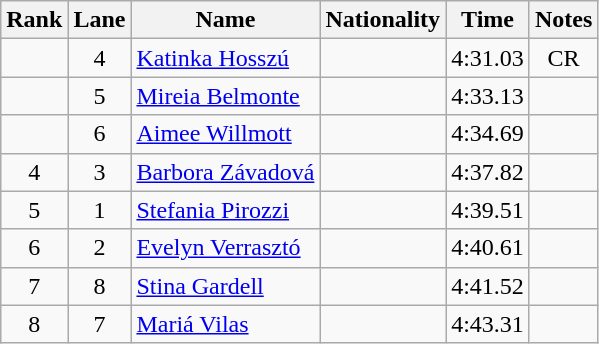<table class="wikitable sortable" style="text-align:center">
<tr>
<th>Rank</th>
<th>Lane</th>
<th>Name</th>
<th>Nationality</th>
<th>Time</th>
<th>Notes</th>
</tr>
<tr>
<td></td>
<td>4</td>
<td align=left><a href='#'>Katinka Hosszú</a></td>
<td align=left></td>
<td>4:31.03</td>
<td>CR</td>
</tr>
<tr>
<td></td>
<td>5</td>
<td align=left><a href='#'>Mireia Belmonte</a></td>
<td align=left></td>
<td>4:33.13</td>
<td></td>
</tr>
<tr>
<td></td>
<td>6</td>
<td align=left><a href='#'>Aimee Willmott</a></td>
<td align=left></td>
<td>4:34.69</td>
<td></td>
</tr>
<tr>
<td>4</td>
<td>3</td>
<td align=left><a href='#'>Barbora Závadová</a></td>
<td align=left></td>
<td>4:37.82</td>
<td></td>
</tr>
<tr>
<td>5</td>
<td>1</td>
<td align=left><a href='#'>Stefania Pirozzi</a></td>
<td align=left></td>
<td>4:39.51</td>
<td></td>
</tr>
<tr>
<td>6</td>
<td>2</td>
<td align=left><a href='#'>Evelyn Verrasztó</a></td>
<td align=left></td>
<td>4:40.61</td>
<td></td>
</tr>
<tr>
<td>7</td>
<td>8</td>
<td align=left><a href='#'>Stina Gardell</a></td>
<td align=left></td>
<td>4:41.52</td>
<td></td>
</tr>
<tr>
<td>8</td>
<td>7</td>
<td align=left><a href='#'>Mariá Vilas</a></td>
<td align=left></td>
<td>4:43.31</td>
<td></td>
</tr>
</table>
